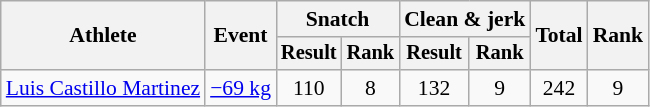<table class="wikitable" style="font-size:90%">
<tr>
<th rowspan="2">Athlete</th>
<th rowspan="2">Event</th>
<th colspan="2">Snatch</th>
<th colspan="2">Clean & jerk</th>
<th rowspan="2">Total</th>
<th rowspan="2">Rank</th>
</tr>
<tr style="font-size:95%">
<th>Result</th>
<th>Rank</th>
<th>Result</th>
<th>Rank</th>
</tr>
<tr align=center>
<td align=left><a href='#'>Luis Castillo Martinez</a></td>
<td align=left><a href='#'>−69 kg</a></td>
<td>110</td>
<td>8</td>
<td>132</td>
<td>9</td>
<td>242</td>
<td>9</td>
</tr>
</table>
